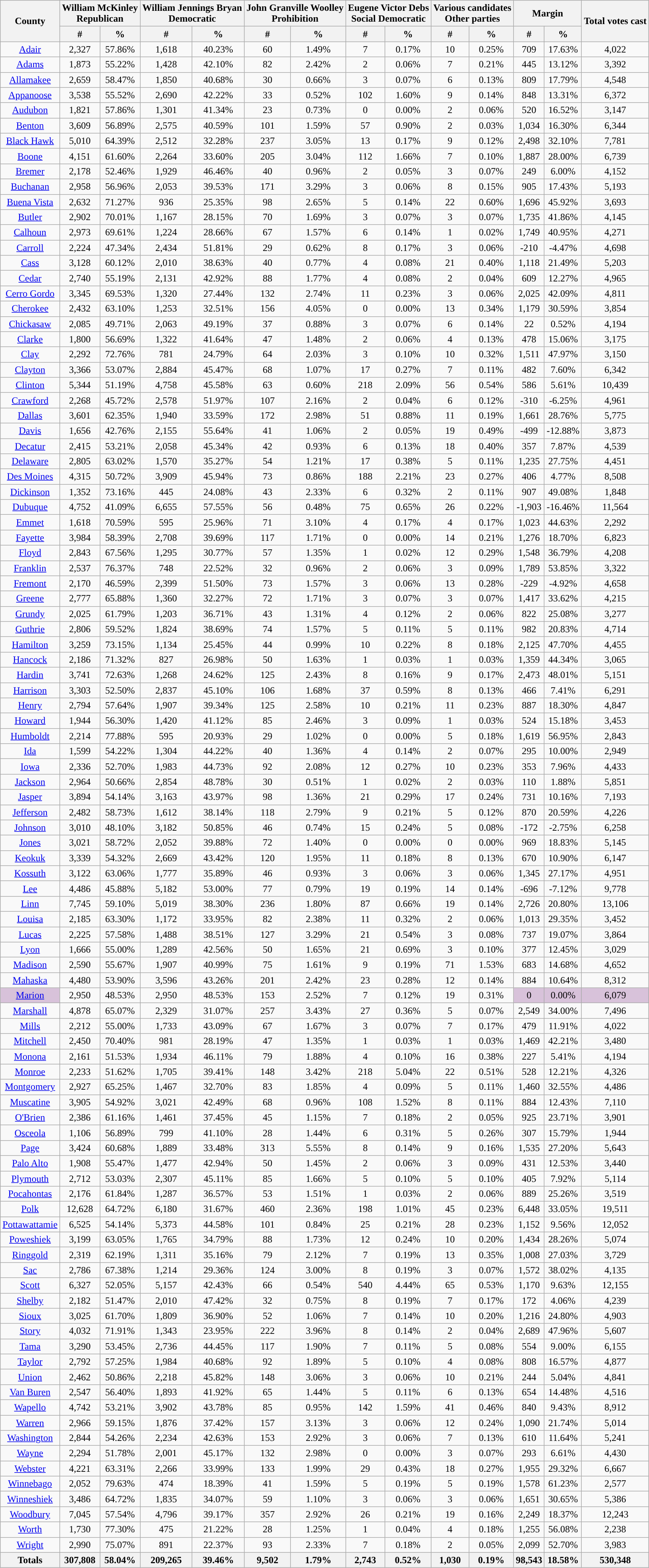<table class="wikitable sortable">
<tr>
<th rowspan="2">County</th>
<th colspan="2">William McKinley<br>Republican</th>
<th colspan="2">William Jennings Bryan<br>Democratic</th>
<th colspan="2">John Granville Woolley<br>Prohibition</th>
<th colspan="2">Eugene Victor Debs<br>Social Democratic</th>
<th colspan="2">Various candidates<br>Other parties</th>
<th colspan="2">Margin</th>
<th rowspan="2">Total votes cast</th>
</tr>
<tr>
<th data-sort-type="number">#</th>
<th data-sort-type="number">%</th>
<th data-sort-type="number">#</th>
<th data-sort-type="number">%</th>
<th data-sort-type="number">#</th>
<th data-sort-type="number">%</th>
<th data-sort-type="number">#</th>
<th data-sort-type="number">%</th>
<th data-sort-type="number">#</th>
<th data-sort-type="number">%</th>
<th data-sort-type="number">#</th>
<th data-sort-type="number">%</th>
</tr>
<tr style="text-align:center;">
<td><a href='#'>Adair</a></td>
<td>2,327</td>
<td>57.86%</td>
<td>1,618</td>
<td>40.23%</td>
<td>60</td>
<td>1.49%</td>
<td>7</td>
<td>0.17%</td>
<td>10</td>
<td>0.25%</td>
<td>709</td>
<td>17.63%</td>
<td>4,022</td>
</tr>
<tr style="text-align:center;">
<td><a href='#'>Adams</a></td>
<td>1,873</td>
<td>55.22%</td>
<td>1,428</td>
<td>42.10%</td>
<td>82</td>
<td>2.42%</td>
<td>2</td>
<td>0.06%</td>
<td>7</td>
<td>0.21%</td>
<td>445</td>
<td>13.12%</td>
<td>3,392</td>
</tr>
<tr style="text-align:center;">
<td><a href='#'>Allamakee</a></td>
<td>2,659</td>
<td>58.47%</td>
<td>1,850</td>
<td>40.68%</td>
<td>30</td>
<td>0.66%</td>
<td>3</td>
<td>0.07%</td>
<td>6</td>
<td>0.13%</td>
<td>809</td>
<td>17.79%</td>
<td>4,548</td>
</tr>
<tr style="text-align:center;">
<td><a href='#'>Appanoose</a></td>
<td>3,538</td>
<td>55.52%</td>
<td>2,690</td>
<td>42.22%</td>
<td>33</td>
<td>0.52%</td>
<td>102</td>
<td>1.60%</td>
<td>9</td>
<td>0.14%</td>
<td>848</td>
<td>13.31%</td>
<td>6,372</td>
</tr>
<tr style="text-align:center;">
<td><a href='#'>Audubon</a></td>
<td>1,821</td>
<td>57.86%</td>
<td>1,301</td>
<td>41.34%</td>
<td>23</td>
<td>0.73%</td>
<td>0</td>
<td>0.00%</td>
<td>2</td>
<td>0.06%</td>
<td>520</td>
<td>16.52%</td>
<td>3,147</td>
</tr>
<tr style="text-align:center;">
<td><a href='#'>Benton</a></td>
<td>3,609</td>
<td>56.89%</td>
<td>2,575</td>
<td>40.59%</td>
<td>101</td>
<td>1.59%</td>
<td>57</td>
<td>0.90%</td>
<td>2</td>
<td>0.03%</td>
<td>1,034</td>
<td>16.30%</td>
<td>6,344</td>
</tr>
<tr style="text-align:center;">
<td><a href='#'>Black Hawk</a></td>
<td>5,010</td>
<td>64.39%</td>
<td>2,512</td>
<td>32.28%</td>
<td>237</td>
<td>3.05%</td>
<td>13</td>
<td>0.17%</td>
<td>9</td>
<td>0.12%</td>
<td>2,498</td>
<td>32.10%</td>
<td>7,781</td>
</tr>
<tr style="text-align:center;">
<td><a href='#'>Boone</a></td>
<td>4,151</td>
<td>61.60%</td>
<td>2,264</td>
<td>33.60%</td>
<td>205</td>
<td>3.04%</td>
<td>112</td>
<td>1.66%</td>
<td>7</td>
<td>0.10%</td>
<td>1,887</td>
<td>28.00%</td>
<td>6,739</td>
</tr>
<tr style="text-align:center;">
<td><a href='#'>Bremer</a></td>
<td>2,178</td>
<td>52.46%</td>
<td>1,929</td>
<td>46.46%</td>
<td>40</td>
<td>0.96%</td>
<td>2</td>
<td>0.05%</td>
<td>3</td>
<td>0.07%</td>
<td>249</td>
<td>6.00%</td>
<td>4,152</td>
</tr>
<tr style="text-align:center;">
<td><a href='#'>Buchanan</a></td>
<td>2,958</td>
<td>56.96%</td>
<td>2,053</td>
<td>39.53%</td>
<td>171</td>
<td>3.29%</td>
<td>3</td>
<td>0.06%</td>
<td>8</td>
<td>0.15%</td>
<td>905</td>
<td>17.43%</td>
<td>5,193</td>
</tr>
<tr style="text-align:center;">
<td><a href='#'>Buena Vista</a></td>
<td>2,632</td>
<td>71.27%</td>
<td>936</td>
<td>25.35%</td>
<td>98</td>
<td>2.65%</td>
<td>5</td>
<td>0.14%</td>
<td>22</td>
<td>0.60%</td>
<td>1,696</td>
<td>45.92%</td>
<td>3,693</td>
</tr>
<tr style="text-align:center;">
<td><a href='#'>Butler</a></td>
<td>2,902</td>
<td>70.01%</td>
<td>1,167</td>
<td>28.15%</td>
<td>70</td>
<td>1.69%</td>
<td>3</td>
<td>0.07%</td>
<td>3</td>
<td>0.07%</td>
<td>1,735</td>
<td>41.86%</td>
<td>4,145</td>
</tr>
<tr style="text-align:center;">
<td><a href='#'>Calhoun</a></td>
<td>2,973</td>
<td>69.61%</td>
<td>1,224</td>
<td>28.66%</td>
<td>67</td>
<td>1.57%</td>
<td>6</td>
<td>0.14%</td>
<td>1</td>
<td>0.02%</td>
<td>1,749</td>
<td>40.95%</td>
<td>4,271</td>
</tr>
<tr style="text-align:center;">
<td><a href='#'>Carroll</a></td>
<td>2,224</td>
<td>47.34%</td>
<td>2,434</td>
<td>51.81%</td>
<td>29</td>
<td>0.62%</td>
<td>8</td>
<td>0.17%</td>
<td>3</td>
<td>0.06%</td>
<td>-210</td>
<td>-4.47%</td>
<td>4,698</td>
</tr>
<tr style="text-align:center;">
<td><a href='#'>Cass</a></td>
<td>3,128</td>
<td>60.12%</td>
<td>2,010</td>
<td>38.63%</td>
<td>40</td>
<td>0.77%</td>
<td>4</td>
<td>0.08%</td>
<td>21</td>
<td>0.40%</td>
<td>1,118</td>
<td>21.49%</td>
<td>5,203</td>
</tr>
<tr style="text-align:center;">
<td><a href='#'>Cedar</a></td>
<td>2,740</td>
<td>55.19%</td>
<td>2,131</td>
<td>42.92%</td>
<td>88</td>
<td>1.77%</td>
<td>4</td>
<td>0.08%</td>
<td>2</td>
<td>0.04%</td>
<td>609</td>
<td>12.27%</td>
<td>4,965</td>
</tr>
<tr style="text-align:center;">
<td><a href='#'>Cerro Gordo</a></td>
<td>3,345</td>
<td>69.53%</td>
<td>1,320</td>
<td>27.44%</td>
<td>132</td>
<td>2.74%</td>
<td>11</td>
<td>0.23%</td>
<td>3</td>
<td>0.06%</td>
<td>2,025</td>
<td>42.09%</td>
<td>4,811</td>
</tr>
<tr style="text-align:center;">
<td><a href='#'>Cherokee</a></td>
<td>2,432</td>
<td>63.10%</td>
<td>1,253</td>
<td>32.51%</td>
<td>156</td>
<td>4.05%</td>
<td>0</td>
<td>0.00%</td>
<td>13</td>
<td>0.34%</td>
<td>1,179</td>
<td>30.59%</td>
<td>3,854</td>
</tr>
<tr style="text-align:center;">
<td><a href='#'>Chickasaw</a></td>
<td>2,085</td>
<td>49.71%</td>
<td>2,063</td>
<td>49.19%</td>
<td>37</td>
<td>0.88%</td>
<td>3</td>
<td>0.07%</td>
<td>6</td>
<td>0.14%</td>
<td>22</td>
<td>0.52%</td>
<td>4,194</td>
</tr>
<tr style="text-align:center;">
<td><a href='#'>Clarke</a></td>
<td>1,800</td>
<td>56.69%</td>
<td>1,322</td>
<td>41.64%</td>
<td>47</td>
<td>1.48%</td>
<td>2</td>
<td>0.06%</td>
<td>4</td>
<td>0.13%</td>
<td>478</td>
<td>15.06%</td>
<td>3,175</td>
</tr>
<tr style="text-align:center;">
<td><a href='#'>Clay</a></td>
<td>2,292</td>
<td>72.76%</td>
<td>781</td>
<td>24.79%</td>
<td>64</td>
<td>2.03%</td>
<td>3</td>
<td>0.10%</td>
<td>10</td>
<td>0.32%</td>
<td>1,511</td>
<td>47.97%</td>
<td>3,150</td>
</tr>
<tr style="text-align:center;">
<td><a href='#'>Clayton</a></td>
<td>3,366</td>
<td>53.07%</td>
<td>2,884</td>
<td>45.47%</td>
<td>68</td>
<td>1.07%</td>
<td>17</td>
<td>0.27%</td>
<td>7</td>
<td>0.11%</td>
<td>482</td>
<td>7.60%</td>
<td>6,342</td>
</tr>
<tr style="text-align:center;">
<td><a href='#'>Clinton</a></td>
<td>5,344</td>
<td>51.19%</td>
<td>4,758</td>
<td>45.58%</td>
<td>63</td>
<td>0.60%</td>
<td>218</td>
<td>2.09%</td>
<td>56</td>
<td>0.54%</td>
<td>586</td>
<td>5.61%</td>
<td>10,439</td>
</tr>
<tr style="text-align:center;">
<td><a href='#'>Crawford</a></td>
<td>2,268</td>
<td>45.72%</td>
<td>2,578</td>
<td>51.97%</td>
<td>107</td>
<td>2.16%</td>
<td>2</td>
<td>0.04%</td>
<td>6</td>
<td>0.12%</td>
<td>-310</td>
<td>-6.25%</td>
<td>4,961</td>
</tr>
<tr style="text-align:center;">
<td><a href='#'>Dallas</a></td>
<td>3,601</td>
<td>62.35%</td>
<td>1,940</td>
<td>33.59%</td>
<td>172</td>
<td>2.98%</td>
<td>51</td>
<td>0.88%</td>
<td>11</td>
<td>0.19%</td>
<td>1,661</td>
<td>28.76%</td>
<td>5,775</td>
</tr>
<tr style="text-align:center;">
<td><a href='#'>Davis</a></td>
<td>1,656</td>
<td>42.76%</td>
<td>2,155</td>
<td>55.64%</td>
<td>41</td>
<td>1.06%</td>
<td>2</td>
<td>0.05%</td>
<td>19</td>
<td>0.49%</td>
<td>-499</td>
<td>-12.88%</td>
<td>3,873</td>
</tr>
<tr style="text-align:center;">
<td><a href='#'>Decatur</a></td>
<td>2,415</td>
<td>53.21%</td>
<td>2,058</td>
<td>45.34%</td>
<td>42</td>
<td>0.93%</td>
<td>6</td>
<td>0.13%</td>
<td>18</td>
<td>0.40%</td>
<td>357</td>
<td>7.87%</td>
<td>4,539</td>
</tr>
<tr style="text-align:center;">
<td><a href='#'>Delaware</a></td>
<td>2,805</td>
<td>63.02%</td>
<td>1,570</td>
<td>35.27%</td>
<td>54</td>
<td>1.21%</td>
<td>17</td>
<td>0.38%</td>
<td>5</td>
<td>0.11%</td>
<td>1,235</td>
<td>27.75%</td>
<td>4,451</td>
</tr>
<tr style="text-align:center;">
<td><a href='#'>Des Moines</a></td>
<td>4,315</td>
<td>50.72%</td>
<td>3,909</td>
<td>45.94%</td>
<td>73</td>
<td>0.86%</td>
<td>188</td>
<td>2.21%</td>
<td>23</td>
<td>0.27%</td>
<td>406</td>
<td>4.77%</td>
<td>8,508</td>
</tr>
<tr style="text-align:center;">
<td><a href='#'>Dickinson</a></td>
<td>1,352</td>
<td>73.16%</td>
<td>445</td>
<td>24.08%</td>
<td>43</td>
<td>2.33%</td>
<td>6</td>
<td>0.32%</td>
<td>2</td>
<td>0.11%</td>
<td>907</td>
<td>49.08%</td>
<td>1,848</td>
</tr>
<tr style="text-align:center;">
<td><a href='#'>Dubuque</a></td>
<td>4,752</td>
<td>41.09%</td>
<td>6,655</td>
<td>57.55%</td>
<td>56</td>
<td>0.48%</td>
<td>75</td>
<td>0.65%</td>
<td>26</td>
<td>0.22%</td>
<td>-1,903</td>
<td>-16.46%</td>
<td>11,564</td>
</tr>
<tr style="text-align:center;">
<td><a href='#'>Emmet</a></td>
<td>1,618</td>
<td>70.59%</td>
<td>595</td>
<td>25.96%</td>
<td>71</td>
<td>3.10%</td>
<td>4</td>
<td>0.17%</td>
<td>4</td>
<td>0.17%</td>
<td>1,023</td>
<td>44.63%</td>
<td>2,292</td>
</tr>
<tr style="text-align:center;">
<td><a href='#'>Fayette</a></td>
<td>3,984</td>
<td>58.39%</td>
<td>2,708</td>
<td>39.69%</td>
<td>117</td>
<td>1.71%</td>
<td>0</td>
<td>0.00%</td>
<td>14</td>
<td>0.21%</td>
<td>1,276</td>
<td>18.70%</td>
<td>6,823</td>
</tr>
<tr style="text-align:center;">
<td><a href='#'>Floyd</a></td>
<td>2,843</td>
<td>67.56%</td>
<td>1,295</td>
<td>30.77%</td>
<td>57</td>
<td>1.35%</td>
<td>1</td>
<td>0.02%</td>
<td>12</td>
<td>0.29%</td>
<td>1,548</td>
<td>36.79%</td>
<td>4,208</td>
</tr>
<tr style="text-align:center;">
<td><a href='#'>Franklin</a></td>
<td>2,537</td>
<td>76.37%</td>
<td>748</td>
<td>22.52%</td>
<td>32</td>
<td>0.96%</td>
<td>2</td>
<td>0.06%</td>
<td>3</td>
<td>0.09%</td>
<td>1,789</td>
<td>53.85%</td>
<td>3,322</td>
</tr>
<tr style="text-align:center;">
<td><a href='#'>Fremont</a></td>
<td>2,170</td>
<td>46.59%</td>
<td>2,399</td>
<td>51.50%</td>
<td>73</td>
<td>1.57%</td>
<td>3</td>
<td>0.06%</td>
<td>13</td>
<td>0.28%</td>
<td>-229</td>
<td>-4.92%</td>
<td>4,658</td>
</tr>
<tr style="text-align:center;">
<td><a href='#'>Greene</a></td>
<td>2,777</td>
<td>65.88%</td>
<td>1,360</td>
<td>32.27%</td>
<td>72</td>
<td>1.71%</td>
<td>3</td>
<td>0.07%</td>
<td>3</td>
<td>0.07%</td>
<td>1,417</td>
<td>33.62%</td>
<td>4,215</td>
</tr>
<tr style="text-align:center;">
<td><a href='#'>Grundy</a></td>
<td>2,025</td>
<td>61.79%</td>
<td>1,203</td>
<td>36.71%</td>
<td>43</td>
<td>1.31%</td>
<td>4</td>
<td>0.12%</td>
<td>2</td>
<td>0.06%</td>
<td>822</td>
<td>25.08%</td>
<td>3,277</td>
</tr>
<tr style="text-align:center;">
<td><a href='#'>Guthrie</a></td>
<td>2,806</td>
<td>59.52%</td>
<td>1,824</td>
<td>38.69%</td>
<td>74</td>
<td>1.57%</td>
<td>5</td>
<td>0.11%</td>
<td>5</td>
<td>0.11%</td>
<td>982</td>
<td>20.83%</td>
<td>4,714</td>
</tr>
<tr style="text-align:center;">
<td><a href='#'>Hamilton</a></td>
<td>3,259</td>
<td>73.15%</td>
<td>1,134</td>
<td>25.45%</td>
<td>44</td>
<td>0.99%</td>
<td>10</td>
<td>0.22%</td>
<td>8</td>
<td>0.18%</td>
<td>2,125</td>
<td>47.70%</td>
<td>4,455</td>
</tr>
<tr style="text-align:center;">
<td><a href='#'>Hancock</a></td>
<td>2,186</td>
<td>71.32%</td>
<td>827</td>
<td>26.98%</td>
<td>50</td>
<td>1.63%</td>
<td>1</td>
<td>0.03%</td>
<td>1</td>
<td>0.03%</td>
<td>1,359</td>
<td>44.34%</td>
<td>3,065</td>
</tr>
<tr style="text-align:center;">
<td><a href='#'>Hardin</a></td>
<td>3,741</td>
<td>72.63%</td>
<td>1,268</td>
<td>24.62%</td>
<td>125</td>
<td>2.43%</td>
<td>8</td>
<td>0.16%</td>
<td>9</td>
<td>0.17%</td>
<td>2,473</td>
<td>48.01%</td>
<td>5,151</td>
</tr>
<tr style="text-align:center;">
<td><a href='#'>Harrison</a></td>
<td>3,303</td>
<td>52.50%</td>
<td>2,837</td>
<td>45.10%</td>
<td>106</td>
<td>1.68%</td>
<td>37</td>
<td>0.59%</td>
<td>8</td>
<td>0.13%</td>
<td>466</td>
<td>7.41%</td>
<td>6,291</td>
</tr>
<tr style="text-align:center;">
<td><a href='#'>Henry</a></td>
<td>2,794</td>
<td>57.64%</td>
<td>1,907</td>
<td>39.34%</td>
<td>125</td>
<td>2.58%</td>
<td>10</td>
<td>0.21%</td>
<td>11</td>
<td>0.23%</td>
<td>887</td>
<td>18.30%</td>
<td>4,847</td>
</tr>
<tr style="text-align:center;">
<td><a href='#'>Howard</a></td>
<td>1,944</td>
<td>56.30%</td>
<td>1,420</td>
<td>41.12%</td>
<td>85</td>
<td>2.46%</td>
<td>3</td>
<td>0.09%</td>
<td>1</td>
<td>0.03%</td>
<td>524</td>
<td>15.18%</td>
<td>3,453</td>
</tr>
<tr style="text-align:center;">
<td><a href='#'>Humboldt</a></td>
<td>2,214</td>
<td>77.88%</td>
<td>595</td>
<td>20.93%</td>
<td>29</td>
<td>1.02%</td>
<td>0</td>
<td>0.00%</td>
<td>5</td>
<td>0.18%</td>
<td>1,619</td>
<td>56.95%</td>
<td>2,843</td>
</tr>
<tr style="text-align:center;">
<td><a href='#'>Ida</a></td>
<td>1,599</td>
<td>54.22%</td>
<td>1,304</td>
<td>44.22%</td>
<td>40</td>
<td>1.36%</td>
<td>4</td>
<td>0.14%</td>
<td>2</td>
<td>0.07%</td>
<td>295</td>
<td>10.00%</td>
<td>2,949</td>
</tr>
<tr style="text-align:center;">
<td><a href='#'>Iowa</a></td>
<td>2,336</td>
<td>52.70%</td>
<td>1,983</td>
<td>44.73%</td>
<td>92</td>
<td>2.08%</td>
<td>12</td>
<td>0.27%</td>
<td>10</td>
<td>0.23%</td>
<td>353</td>
<td>7.96%</td>
<td>4,433</td>
</tr>
<tr style="text-align:center;">
<td><a href='#'>Jackson</a></td>
<td>2,964</td>
<td>50.66%</td>
<td>2,854</td>
<td>48.78%</td>
<td>30</td>
<td>0.51%</td>
<td>1</td>
<td>0.02%</td>
<td>2</td>
<td>0.03%</td>
<td>110</td>
<td>1.88%</td>
<td>5,851</td>
</tr>
<tr style="text-align:center;">
<td><a href='#'>Jasper</a></td>
<td>3,894</td>
<td>54.14%</td>
<td>3,163</td>
<td>43.97%</td>
<td>98</td>
<td>1.36%</td>
<td>21</td>
<td>0.29%</td>
<td>17</td>
<td>0.24%</td>
<td>731</td>
<td>10.16%</td>
<td>7,193</td>
</tr>
<tr style="text-align:center;">
<td><a href='#'>Jefferson</a></td>
<td>2,482</td>
<td>58.73%</td>
<td>1,612</td>
<td>38.14%</td>
<td>118</td>
<td>2.79%</td>
<td>9</td>
<td>0.21%</td>
<td>5</td>
<td>0.12%</td>
<td>870</td>
<td>20.59%</td>
<td>4,226</td>
</tr>
<tr style="text-align:center;">
<td><a href='#'>Johnson</a></td>
<td>3,010</td>
<td>48.10%</td>
<td>3,182</td>
<td>50.85%</td>
<td>46</td>
<td>0.74%</td>
<td>15</td>
<td>0.24%</td>
<td>5</td>
<td>0.08%</td>
<td>-172</td>
<td>-2.75%</td>
<td>6,258</td>
</tr>
<tr style="text-align:center;">
<td><a href='#'>Jones</a></td>
<td>3,021</td>
<td>58.72%</td>
<td>2,052</td>
<td>39.88%</td>
<td>72</td>
<td>1.40%</td>
<td>0</td>
<td>0.00%</td>
<td>0</td>
<td>0.00%</td>
<td>969</td>
<td>18.83%</td>
<td>5,145</td>
</tr>
<tr style="text-align:center;">
<td><a href='#'>Keokuk</a></td>
<td>3,339</td>
<td>54.32%</td>
<td>2,669</td>
<td>43.42%</td>
<td>120</td>
<td>1.95%</td>
<td>11</td>
<td>0.18%</td>
<td>8</td>
<td>0.13%</td>
<td>670</td>
<td>10.90%</td>
<td>6,147</td>
</tr>
<tr style="text-align:center;">
<td><a href='#'>Kossuth</a></td>
<td>3,122</td>
<td>63.06%</td>
<td>1,777</td>
<td>35.89%</td>
<td>46</td>
<td>0.93%</td>
<td>3</td>
<td>0.06%</td>
<td>3</td>
<td>0.06%</td>
<td>1,345</td>
<td>27.17%</td>
<td>4,951</td>
</tr>
<tr style="text-align:center;">
<td><a href='#'>Lee</a></td>
<td>4,486</td>
<td>45.88%</td>
<td>5,182</td>
<td>53.00%</td>
<td>77</td>
<td>0.79%</td>
<td>19</td>
<td>0.19%</td>
<td>14</td>
<td>0.14%</td>
<td>-696</td>
<td>-7.12%</td>
<td>9,778</td>
</tr>
<tr style="text-align:center;">
<td><a href='#'>Linn</a></td>
<td>7,745</td>
<td>59.10%</td>
<td>5,019</td>
<td>38.30%</td>
<td>236</td>
<td>1.80%</td>
<td>87</td>
<td>0.66%</td>
<td>19</td>
<td>0.14%</td>
<td>2,726</td>
<td>20.80%</td>
<td>13,106</td>
</tr>
<tr style="text-align:center;">
<td><a href='#'>Louisa</a></td>
<td>2,185</td>
<td>63.30%</td>
<td>1,172</td>
<td>33.95%</td>
<td>82</td>
<td>2.38%</td>
<td>11</td>
<td>0.32%</td>
<td>2</td>
<td>0.06%</td>
<td>1,013</td>
<td>29.35%</td>
<td>3,452</td>
</tr>
<tr style="text-align:center;">
<td><a href='#'>Lucas</a></td>
<td>2,225</td>
<td>57.58%</td>
<td>1,488</td>
<td>38.51%</td>
<td>127</td>
<td>3.29%</td>
<td>21</td>
<td>0.54%</td>
<td>3</td>
<td>0.08%</td>
<td>737</td>
<td>19.07%</td>
<td>3,864</td>
</tr>
<tr style="text-align:center;">
<td><a href='#'>Lyon</a></td>
<td>1,666</td>
<td>55.00%</td>
<td>1,289</td>
<td>42.56%</td>
<td>50</td>
<td>1.65%</td>
<td>21</td>
<td>0.69%</td>
<td>3</td>
<td>0.10%</td>
<td>377</td>
<td>12.45%</td>
<td>3,029</td>
</tr>
<tr style="text-align:center;">
<td><a href='#'>Madison</a></td>
<td>2,590</td>
<td>55.67%</td>
<td>1,907</td>
<td>40.99%</td>
<td>75</td>
<td>1.61%</td>
<td>9</td>
<td>0.19%</td>
<td>71</td>
<td>1.53%</td>
<td>683</td>
<td>14.68%</td>
<td>4,652</td>
</tr>
<tr style="text-align:center;">
<td><a href='#'>Mahaska</a></td>
<td>4,480</td>
<td>53.90%</td>
<td>3,596</td>
<td>43.26%</td>
<td>201</td>
<td>2.42%</td>
<td>23</td>
<td>0.28%</td>
<td>12</td>
<td>0.14%</td>
<td>884</td>
<td>10.64%</td>
<td>8,312</td>
</tr>
<tr style="text-align:center;">
<td style="background:#d8c2da"><a href='#'>Marion</a></td>
<td>2,950</td>
<td>48.53%</td>
<td>2,950</td>
<td>48.53%</td>
<td>153</td>
<td>2.52%</td>
<td>7</td>
<td>0.12%</td>
<td>19</td>
<td>0.31%</td>
<td style="background:#d8c2da">0</td>
<td style="background:#d8c2da">0.00%</td>
<td style="background:#d8c2da">6,079</td>
</tr>
<tr style="text-align:center;">
<td><a href='#'>Marshall</a></td>
<td>4,878</td>
<td>65.07%</td>
<td>2,329</td>
<td>31.07%</td>
<td>257</td>
<td>3.43%</td>
<td>27</td>
<td>0.36%</td>
<td>5</td>
<td>0.07%</td>
<td>2,549</td>
<td>34.00%</td>
<td>7,496</td>
</tr>
<tr style="text-align:center;">
<td><a href='#'>Mills</a></td>
<td>2,212</td>
<td>55.00%</td>
<td>1,733</td>
<td>43.09%</td>
<td>67</td>
<td>1.67%</td>
<td>3</td>
<td>0.07%</td>
<td>7</td>
<td>0.17%</td>
<td>479</td>
<td>11.91%</td>
<td>4,022</td>
</tr>
<tr style="text-align:center;">
<td><a href='#'>Mitchell</a></td>
<td>2,450</td>
<td>70.40%</td>
<td>981</td>
<td>28.19%</td>
<td>47</td>
<td>1.35%</td>
<td>1</td>
<td>0.03%</td>
<td>1</td>
<td>0.03%</td>
<td>1,469</td>
<td>42.21%</td>
<td>3,480</td>
</tr>
<tr style="text-align:center;">
<td><a href='#'>Monona</a></td>
<td>2,161</td>
<td>51.53%</td>
<td>1,934</td>
<td>46.11%</td>
<td>79</td>
<td>1.88%</td>
<td>4</td>
<td>0.10%</td>
<td>16</td>
<td>0.38%</td>
<td>227</td>
<td>5.41%</td>
<td>4,194</td>
</tr>
<tr style="text-align:center;">
<td><a href='#'>Monroe</a></td>
<td>2,233</td>
<td>51.62%</td>
<td>1,705</td>
<td>39.41%</td>
<td>148</td>
<td>3.42%</td>
<td>218</td>
<td>5.04%</td>
<td>22</td>
<td>0.51%</td>
<td>528</td>
<td>12.21%</td>
<td>4,326</td>
</tr>
<tr style="text-align:center;">
<td><a href='#'>Montgomery</a></td>
<td>2,927</td>
<td>65.25%</td>
<td>1,467</td>
<td>32.70%</td>
<td>83</td>
<td>1.85%</td>
<td>4</td>
<td>0.09%</td>
<td>5</td>
<td>0.11%</td>
<td>1,460</td>
<td>32.55%</td>
<td>4,486</td>
</tr>
<tr style="text-align:center;">
<td><a href='#'>Muscatine</a></td>
<td>3,905</td>
<td>54.92%</td>
<td>3,021</td>
<td>42.49%</td>
<td>68</td>
<td>0.96%</td>
<td>108</td>
<td>1.52%</td>
<td>8</td>
<td>0.11%</td>
<td>884</td>
<td>12.43%</td>
<td>7,110</td>
</tr>
<tr style="text-align:center;">
<td><a href='#'>O'Brien</a></td>
<td>2,386</td>
<td>61.16%</td>
<td>1,461</td>
<td>37.45%</td>
<td>45</td>
<td>1.15%</td>
<td>7</td>
<td>0.18%</td>
<td>2</td>
<td>0.05%</td>
<td>925</td>
<td>23.71%</td>
<td>3,901</td>
</tr>
<tr style="text-align:center;">
<td><a href='#'>Osceola</a></td>
<td>1,106</td>
<td>56.89%</td>
<td>799</td>
<td>41.10%</td>
<td>28</td>
<td>1.44%</td>
<td>6</td>
<td>0.31%</td>
<td>5</td>
<td>0.26%</td>
<td>307</td>
<td>15.79%</td>
<td>1,944</td>
</tr>
<tr style="text-align:center;">
<td><a href='#'>Page</a></td>
<td>3,424</td>
<td>60.68%</td>
<td>1,889</td>
<td>33.48%</td>
<td>313</td>
<td>5.55%</td>
<td>8</td>
<td>0.14%</td>
<td>9</td>
<td>0.16%</td>
<td>1,535</td>
<td>27.20%</td>
<td>5,643</td>
</tr>
<tr style="text-align:center;">
<td><a href='#'>Palo Alto</a></td>
<td>1,908</td>
<td>55.47%</td>
<td>1,477</td>
<td>42.94%</td>
<td>50</td>
<td>1.45%</td>
<td>2</td>
<td>0.06%</td>
<td>3</td>
<td>0.09%</td>
<td>431</td>
<td>12.53%</td>
<td>3,440</td>
</tr>
<tr style="text-align:center;">
<td><a href='#'>Plymouth</a></td>
<td>2,712</td>
<td>53.03%</td>
<td>2,307</td>
<td>45.11%</td>
<td>85</td>
<td>1.66%</td>
<td>5</td>
<td>0.10%</td>
<td>5</td>
<td>0.10%</td>
<td>405</td>
<td>7.92%</td>
<td>5,114</td>
</tr>
<tr style="text-align:center;">
<td><a href='#'>Pocahontas</a></td>
<td>2,176</td>
<td>61.84%</td>
<td>1,287</td>
<td>36.57%</td>
<td>53</td>
<td>1.51%</td>
<td>1</td>
<td>0.03%</td>
<td>2</td>
<td>0.06%</td>
<td>889</td>
<td>25.26%</td>
<td>3,519</td>
</tr>
<tr style="text-align:center;">
<td><a href='#'>Polk</a></td>
<td>12,628</td>
<td>64.72%</td>
<td>6,180</td>
<td>31.67%</td>
<td>460</td>
<td>2.36%</td>
<td>198</td>
<td>1.01%</td>
<td>45</td>
<td>0.23%</td>
<td>6,448</td>
<td>33.05%</td>
<td>19,511</td>
</tr>
<tr style="text-align:center;">
<td><a href='#'>Pottawattamie</a></td>
<td>6,525</td>
<td>54.14%</td>
<td>5,373</td>
<td>44.58%</td>
<td>101</td>
<td>0.84%</td>
<td>25</td>
<td>0.21%</td>
<td>28</td>
<td>0.23%</td>
<td>1,152</td>
<td>9.56%</td>
<td>12,052</td>
</tr>
<tr style="text-align:center;">
<td><a href='#'>Poweshiek</a></td>
<td>3,199</td>
<td>63.05%</td>
<td>1,765</td>
<td>34.79%</td>
<td>88</td>
<td>1.73%</td>
<td>12</td>
<td>0.24%</td>
<td>10</td>
<td>0.20%</td>
<td>1,434</td>
<td>28.26%</td>
<td>5,074</td>
</tr>
<tr style="text-align:center;">
<td><a href='#'>Ringgold</a></td>
<td>2,319</td>
<td>62.19%</td>
<td>1,311</td>
<td>35.16%</td>
<td>79</td>
<td>2.12%</td>
<td>7</td>
<td>0.19%</td>
<td>13</td>
<td>0.35%</td>
<td>1,008</td>
<td>27.03%</td>
<td>3,729</td>
</tr>
<tr style="text-align:center;">
<td><a href='#'>Sac</a></td>
<td>2,786</td>
<td>67.38%</td>
<td>1,214</td>
<td>29.36%</td>
<td>124</td>
<td>3.00%</td>
<td>8</td>
<td>0.19%</td>
<td>3</td>
<td>0.07%</td>
<td>1,572</td>
<td>38.02%</td>
<td>4,135</td>
</tr>
<tr style="text-align:center;">
<td><a href='#'>Scott</a></td>
<td>6,327</td>
<td>52.05%</td>
<td>5,157</td>
<td>42.43%</td>
<td>66</td>
<td>0.54%</td>
<td>540</td>
<td>4.44%</td>
<td>65</td>
<td>0.53%</td>
<td>1,170</td>
<td>9.63%</td>
<td>12,155</td>
</tr>
<tr style="text-align:center;">
<td><a href='#'>Shelby</a></td>
<td>2,182</td>
<td>51.47%</td>
<td>2,010</td>
<td>47.42%</td>
<td>32</td>
<td>0.75%</td>
<td>8</td>
<td>0.19%</td>
<td>7</td>
<td>0.17%</td>
<td>172</td>
<td>4.06%</td>
<td>4,239</td>
</tr>
<tr style="text-align:center;">
<td><a href='#'>Sioux</a></td>
<td>3,025</td>
<td>61.70%</td>
<td>1,809</td>
<td>36.90%</td>
<td>52</td>
<td>1.06%</td>
<td>7</td>
<td>0.14%</td>
<td>10</td>
<td>0.20%</td>
<td>1,216</td>
<td>24.80%</td>
<td>4,903</td>
</tr>
<tr style="text-align:center;">
<td><a href='#'>Story</a></td>
<td>4,032</td>
<td>71.91%</td>
<td>1,343</td>
<td>23.95%</td>
<td>222</td>
<td>3.96%</td>
<td>8</td>
<td>0.14%</td>
<td>2</td>
<td>0.04%</td>
<td>2,689</td>
<td>47.96%</td>
<td>5,607</td>
</tr>
<tr style="text-align:center;">
<td><a href='#'>Tama</a></td>
<td>3,290</td>
<td>53.45%</td>
<td>2,736</td>
<td>44.45%</td>
<td>117</td>
<td>1.90%</td>
<td>7</td>
<td>0.11%</td>
<td>5</td>
<td>0.08%</td>
<td>554</td>
<td>9.00%</td>
<td>6,155</td>
</tr>
<tr style="text-align:center;">
<td><a href='#'>Taylor</a></td>
<td>2,792</td>
<td>57.25%</td>
<td>1,984</td>
<td>40.68%</td>
<td>92</td>
<td>1.89%</td>
<td>5</td>
<td>0.10%</td>
<td>4</td>
<td>0.08%</td>
<td>808</td>
<td>16.57%</td>
<td>4,877</td>
</tr>
<tr style="text-align:center;">
<td><a href='#'>Union</a></td>
<td>2,462</td>
<td>50.86%</td>
<td>2,218</td>
<td>45.82%</td>
<td>148</td>
<td>3.06%</td>
<td>3</td>
<td>0.06%</td>
<td>10</td>
<td>0.21%</td>
<td>244</td>
<td>5.04%</td>
<td>4,841</td>
</tr>
<tr style="text-align:center;">
<td><a href='#'>Van Buren</a></td>
<td>2,547</td>
<td>56.40%</td>
<td>1,893</td>
<td>41.92%</td>
<td>65</td>
<td>1.44%</td>
<td>5</td>
<td>0.11%</td>
<td>6</td>
<td>0.13%</td>
<td>654</td>
<td>14.48%</td>
<td>4,516</td>
</tr>
<tr style="text-align:center;">
<td><a href='#'>Wapello</a></td>
<td>4,742</td>
<td>53.21%</td>
<td>3,902</td>
<td>43.78%</td>
<td>85</td>
<td>0.95%</td>
<td>142</td>
<td>1.59%</td>
<td>41</td>
<td>0.46%</td>
<td>840</td>
<td>9.43%</td>
<td>8,912</td>
</tr>
<tr style="text-align:center;">
<td><a href='#'>Warren</a></td>
<td>2,966</td>
<td>59.15%</td>
<td>1,876</td>
<td>37.42%</td>
<td>157</td>
<td>3.13%</td>
<td>3</td>
<td>0.06%</td>
<td>12</td>
<td>0.24%</td>
<td>1,090</td>
<td>21.74%</td>
<td>5,014</td>
</tr>
<tr style="text-align:center;">
<td><a href='#'>Washington</a></td>
<td>2,844</td>
<td>54.26%</td>
<td>2,234</td>
<td>42.63%</td>
<td>153</td>
<td>2.92%</td>
<td>3</td>
<td>0.06%</td>
<td>7</td>
<td>0.13%</td>
<td>610</td>
<td>11.64%</td>
<td>5,241</td>
</tr>
<tr style="text-align:center;">
<td><a href='#'>Wayne</a></td>
<td>2,294</td>
<td>51.78%</td>
<td>2,001</td>
<td>45.17%</td>
<td>132</td>
<td>2.98%</td>
<td>0</td>
<td>0.00%</td>
<td>3</td>
<td>0.07%</td>
<td>293</td>
<td>6.61%</td>
<td>4,430</td>
</tr>
<tr style="text-align:center;">
<td><a href='#'>Webster</a></td>
<td>4,221</td>
<td>63.31%</td>
<td>2,266</td>
<td>33.99%</td>
<td>133</td>
<td>1.99%</td>
<td>29</td>
<td>0.43%</td>
<td>18</td>
<td>0.27%</td>
<td>1,955</td>
<td>29.32%</td>
<td>6,667</td>
</tr>
<tr style="text-align:center;">
<td><a href='#'>Winnebago</a></td>
<td>2,052</td>
<td>79.63%</td>
<td>474</td>
<td>18.39%</td>
<td>41</td>
<td>1.59%</td>
<td>5</td>
<td>0.19%</td>
<td>5</td>
<td>0.19%</td>
<td>1,578</td>
<td>61.23%</td>
<td>2,577</td>
</tr>
<tr style="text-align:center;">
<td><a href='#'>Winneshiek</a></td>
<td>3,486</td>
<td>64.72%</td>
<td>1,835</td>
<td>34.07%</td>
<td>59</td>
<td>1.10%</td>
<td>3</td>
<td>0.06%</td>
<td>3</td>
<td>0.06%</td>
<td>1,651</td>
<td>30.65%</td>
<td>5,386</td>
</tr>
<tr style="text-align:center;">
<td><a href='#'>Woodbury</a></td>
<td>7,045</td>
<td>57.54%</td>
<td>4,796</td>
<td>39.17%</td>
<td>357</td>
<td>2.92%</td>
<td>26</td>
<td>0.21%</td>
<td>19</td>
<td>0.16%</td>
<td>2,249</td>
<td>18.37%</td>
<td>12,243</td>
</tr>
<tr style="text-align:center;">
<td><a href='#'>Worth</a></td>
<td>1,730</td>
<td>77.30%</td>
<td>475</td>
<td>21.22%</td>
<td>28</td>
<td>1.25%</td>
<td>1</td>
<td>0.04%</td>
<td>4</td>
<td>0.18%</td>
<td>1,255</td>
<td>56.08%</td>
<td>2,238</td>
</tr>
<tr style="text-align:center;">
<td><a href='#'>Wright</a></td>
<td>2,990</td>
<td>75.07%</td>
<td>891</td>
<td>22.37%</td>
<td>93</td>
<td>2.33%</td>
<td>7</td>
<td>0.18%</td>
<td>2</td>
<td>0.05%</td>
<td>2,099</td>
<td>52.70%</td>
<td>3,983</td>
</tr>
<tr style="text-align:center;">
<th>Totals</th>
<th>307,808</th>
<th>58.04%</th>
<th>209,265</th>
<th>39.46%</th>
<th>9,502</th>
<th>1.79%</th>
<th>2,743</th>
<th>0.52%</th>
<th>1,030</th>
<th>0.19%</th>
<th>98,543</th>
<th>18.58%</th>
<th>530,348</th>
</tr>
</table>
